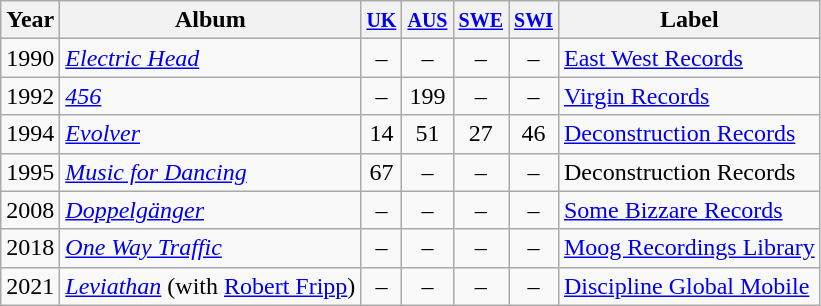<table class="wikitable">
<tr>
<th>Year</th>
<th>Album</th>
<th><small><a href='#'>UK</a></small><br></th>
<th><small><a href='#'>AUS</a></small><br></th>
<th><small><a href='#'>SWE</a></small><br></th>
<th><small><a href='#'>SWI</a></small><br></th>
<th>Label</th>
</tr>
<tr>
<td>1990</td>
<td><em><a href='#'>Electric Head</a></em></td>
<td align="center">–</td>
<td align="center">–</td>
<td align="center">–</td>
<td align="center">–</td>
<td><a href='#'>East West Records</a></td>
</tr>
<tr>
<td>1992</td>
<td><em><a href='#'>456</a></em></td>
<td align="center">–</td>
<td align="center">199</td>
<td align="center">–</td>
<td align="center">–</td>
<td><a href='#'>Virgin Records</a></td>
</tr>
<tr>
<td>1994</td>
<td><em><a href='#'>Evolver</a></em></td>
<td align="center">14</td>
<td align="center">51</td>
<td align="center">27</td>
<td align="center">46</td>
<td><a href='#'>Deconstruction Records</a></td>
</tr>
<tr>
<td>1995</td>
<td><em><a href='#'>Music for Dancing</a></em></td>
<td align="center">67</td>
<td align="center">–</td>
<td align="center">–</td>
<td align="center">–</td>
<td>Deconstruction Records</td>
</tr>
<tr>
<td>2008</td>
<td><em><a href='#'>Doppelgänger</a></em></td>
<td align="center">–</td>
<td align="center">–</td>
<td align="center">–</td>
<td align="center">–</td>
<td><a href='#'>Some Bizzare Records</a></td>
</tr>
<tr>
<td>2018</td>
<td><em><a href='#'>One Way Traffic</a></em></td>
<td align="center">–</td>
<td align="center">–</td>
<td align="center">–</td>
<td align="center">–</td>
<td><a href='#'>Moog Recordings Library</a></td>
</tr>
<tr>
<td>2021</td>
<td><em><a href='#'>Leviathan</a></em> (with <a href='#'>Robert Fripp</a>)</td>
<td align="center">–</td>
<td align="center">–</td>
<td align="center">–</td>
<td align="center">–</td>
<td><a href='#'>Discipline Global Mobile</a></td>
</tr>
</table>
